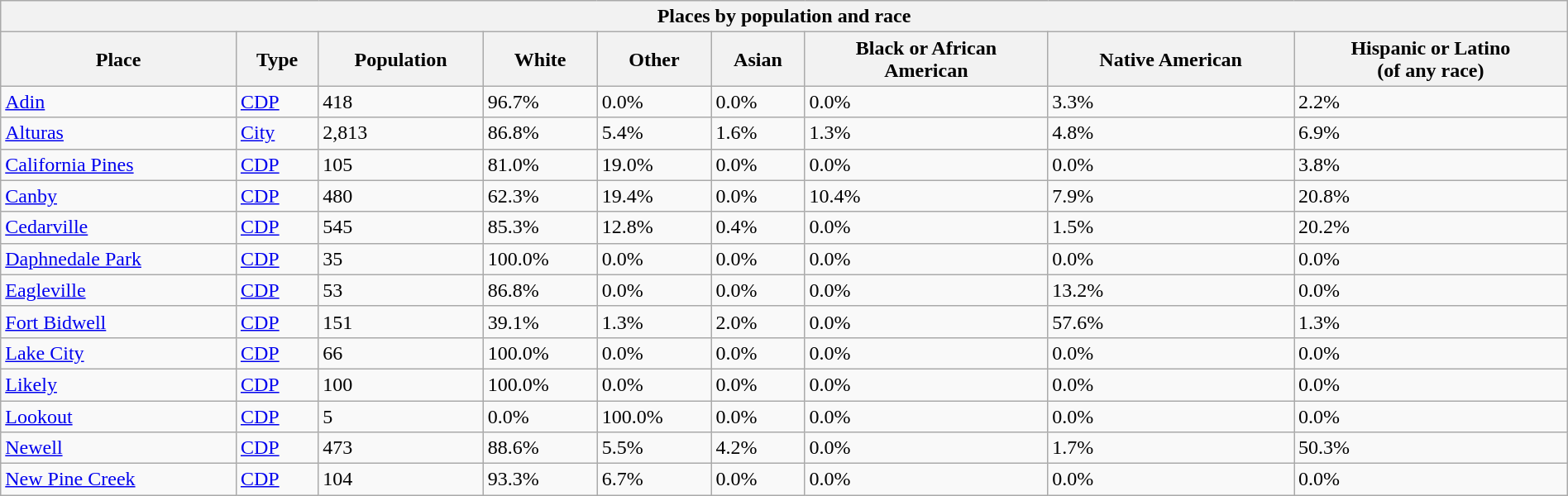<table class="wikitable collapsible collapsed sortable" style="width: 100%;">
<tr>
<th colspan=9>Places by population and race</th>
</tr>
<tr>
<th>Place</th>
<th>Type</th>
<th data-sort-type="number">Population</th>
<th data-sort-type="number">White</th>
<th data-sort-type="number">Other<br></th>
<th data-sort-type="number">Asian</th>
<th data-sort-type="number">Black or African<br>American</th>
<th data-sort-type="number">Native American<br></th>
<th data-sort-type="number">Hispanic or Latino<br>(of any race)</th>
</tr>
<tr>
<td><a href='#'>Adin</a></td>
<td><a href='#'>CDP</a></td>
<td>418</td>
<td>96.7%</td>
<td>0.0%</td>
<td>0.0%</td>
<td>0.0%</td>
<td>3.3%</td>
<td>2.2%</td>
</tr>
<tr>
<td><a href='#'>Alturas</a></td>
<td><a href='#'>City</a></td>
<td>2,813</td>
<td>86.8%</td>
<td>5.4%</td>
<td>1.6%</td>
<td>1.3%</td>
<td>4.8%</td>
<td>6.9%</td>
</tr>
<tr>
<td><a href='#'>California Pines</a></td>
<td><a href='#'>CDP</a></td>
<td>105</td>
<td>81.0%</td>
<td>19.0%</td>
<td>0.0%</td>
<td>0.0%</td>
<td>0.0%</td>
<td>3.8%</td>
</tr>
<tr>
<td><a href='#'>Canby</a></td>
<td><a href='#'>CDP</a></td>
<td>480</td>
<td>62.3%</td>
<td>19.4%</td>
<td>0.0%</td>
<td>10.4%</td>
<td>7.9%</td>
<td>20.8%</td>
</tr>
<tr>
<td><a href='#'>Cedarville</a></td>
<td><a href='#'>CDP</a></td>
<td>545</td>
<td>85.3%</td>
<td>12.8%</td>
<td>0.4%</td>
<td>0.0%</td>
<td>1.5%</td>
<td>20.2%</td>
</tr>
<tr>
<td><a href='#'>Daphnedale Park</a></td>
<td><a href='#'>CDP</a></td>
<td>35</td>
<td>100.0%</td>
<td>0.0%</td>
<td>0.0%</td>
<td>0.0%</td>
<td>0.0%</td>
<td>0.0%</td>
</tr>
<tr>
<td><a href='#'>Eagleville</a></td>
<td><a href='#'>CDP</a></td>
<td>53</td>
<td>86.8%</td>
<td>0.0%</td>
<td>0.0%</td>
<td>0.0%</td>
<td>13.2%</td>
<td>0.0%</td>
</tr>
<tr>
<td><a href='#'>Fort Bidwell</a></td>
<td><a href='#'>CDP</a></td>
<td>151</td>
<td>39.1%</td>
<td>1.3%</td>
<td>2.0%</td>
<td>0.0%</td>
<td>57.6%</td>
<td>1.3%</td>
</tr>
<tr>
<td><a href='#'>Lake City</a></td>
<td><a href='#'>CDP</a></td>
<td>66</td>
<td>100.0%</td>
<td>0.0%</td>
<td>0.0%</td>
<td>0.0%</td>
<td>0.0%</td>
<td>0.0%</td>
</tr>
<tr>
<td><a href='#'>Likely</a></td>
<td><a href='#'>CDP</a></td>
<td>100</td>
<td>100.0%</td>
<td>0.0%</td>
<td>0.0%</td>
<td>0.0%</td>
<td>0.0%</td>
<td>0.0%</td>
</tr>
<tr>
<td><a href='#'>Lookout</a></td>
<td><a href='#'>CDP</a></td>
<td>5</td>
<td>0.0%</td>
<td>100.0%</td>
<td>0.0%</td>
<td>0.0%</td>
<td>0.0%</td>
<td>0.0%</td>
</tr>
<tr>
<td><a href='#'>Newell</a></td>
<td><a href='#'>CDP</a></td>
<td>473</td>
<td>88.6%</td>
<td>5.5%</td>
<td>4.2%</td>
<td>0.0%</td>
<td>1.7%</td>
<td>50.3%</td>
</tr>
<tr>
<td><a href='#'>New Pine Creek</a></td>
<td><a href='#'>CDP</a></td>
<td>104</td>
<td>93.3%</td>
<td>6.7%</td>
<td>0.0%</td>
<td>0.0%</td>
<td>0.0%</td>
<td>0.0%</td>
</tr>
</table>
